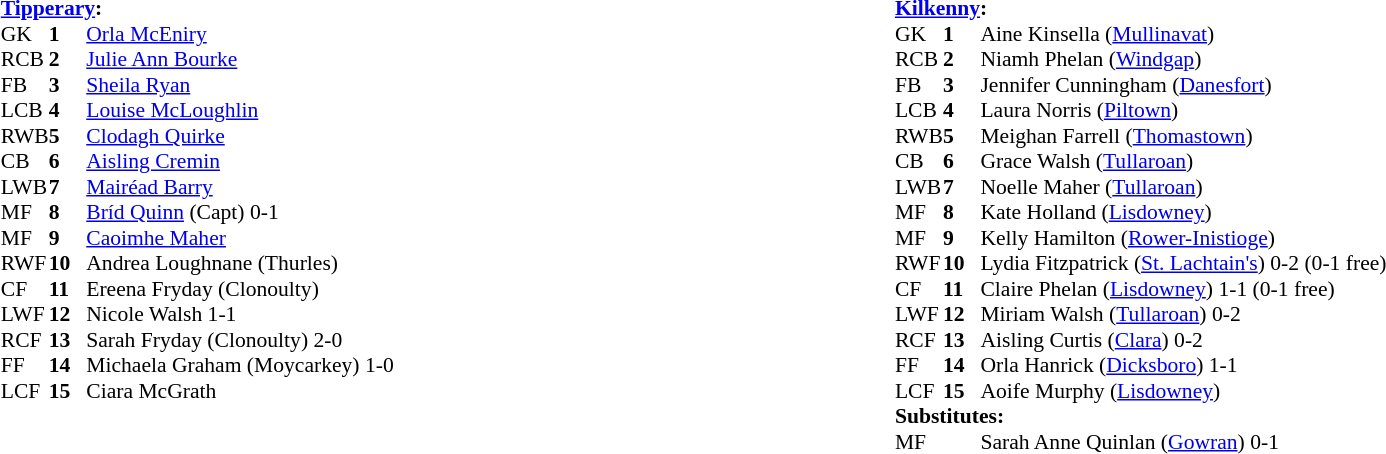<table width="100%">
<tr>
<td valign="top"></td>
<td valign="top" width="50%"><br><table style="font-size: 90%" cellspacing="0" cellpadding="0" align=center>
<tr>
<td colspan="4"><strong><a href='#'>Tipperary</a>:</strong></td>
</tr>
<tr>
<th width="25"></th>
<th width="25"></th>
</tr>
<tr>
<td>GK</td>
<td><strong>1</strong></td>
<td><a href='#'>Orla McEniry</a></td>
</tr>
<tr>
<td>RCB</td>
<td><strong>2</strong></td>
<td><a href='#'>Julie Ann Bourke</a></td>
</tr>
<tr>
<td>FB</td>
<td><strong>3</strong></td>
<td><a href='#'>Sheila Ryan</a></td>
</tr>
<tr>
<td>LCB</td>
<td><strong>4</strong></td>
<td><a href='#'>Louise McLoughlin</a></td>
</tr>
<tr>
<td>RWB</td>
<td><strong>5</strong></td>
<td><a href='#'>Clodagh Quirke</a></td>
</tr>
<tr>
<td>CB</td>
<td><strong>6</strong></td>
<td><a href='#'>Aisling Cremin</a></td>
</tr>
<tr>
<td>LWB</td>
<td><strong>7</strong></td>
<td><a href='#'>Mairéad Barry</a></td>
</tr>
<tr>
<td>MF</td>
<td><strong>8</strong></td>
<td><a href='#'>Bríd Quinn</a> (Capt) 0-1</td>
</tr>
<tr>
<td>MF</td>
<td><strong>9</strong></td>
<td><a href='#'>Caoimhe Maher</a></td>
</tr>
<tr>
<td>RWF</td>
<td><strong>10</strong></td>
<td>Andrea Loughnane (Thurles)</td>
</tr>
<tr>
<td>CF</td>
<td><strong>11</strong></td>
<td>Ereena Fryday (Clonoulty)</td>
</tr>
<tr>
<td>LWF</td>
<td><strong>12</strong></td>
<td>Nicole Walsh 1-1</td>
</tr>
<tr>
<td>RCF</td>
<td><strong>13</strong></td>
<td>Sarah Fryday (Clonoulty) 2-0</td>
</tr>
<tr>
<td>FF</td>
<td><strong>14</strong></td>
<td>Michaela Graham (Moycarkey) 1-0</td>
</tr>
<tr>
<td>LCF</td>
<td><strong>15</strong></td>
<td>Ciara McGrath</td>
</tr>
<tr>
</tr>
</table>
</td>
<td valign="top" width="50%"><br><table style="font-size: 90%" cellspacing="0" cellpadding="0" align=center>
<tr>
<td colspan="4"><strong><a href='#'>Kilkenny</a>:</strong></td>
</tr>
<tr>
<th width="25"></th>
<th width="25"></th>
</tr>
<tr>
<td>GK</td>
<td><strong>1</strong></td>
<td>Aine Kinsella (<a href='#'>Mullinavat</a>)</td>
</tr>
<tr>
<td>RCB</td>
<td><strong>2</strong></td>
<td>Niamh Phelan (<a href='#'>Windgap</a>)</td>
</tr>
<tr>
<td>FB</td>
<td><strong>3</strong></td>
<td>Jennifer Cunningham (<a href='#'>Danesfort</a>)</td>
</tr>
<tr>
<td>LCB</td>
<td><strong>4</strong></td>
<td>Laura Norris (<a href='#'>Piltown</a>)</td>
</tr>
<tr>
<td>RWB</td>
<td><strong>5</strong></td>
<td>Meighan Farrell (<a href='#'>Thomastown</a>)</td>
</tr>
<tr>
<td>CB</td>
<td><strong>6</strong></td>
<td>Grace Walsh (<a href='#'>Tullaroan</a>)</td>
</tr>
<tr>
<td>LWB</td>
<td><strong>7</strong></td>
<td>Noelle Maher (<a href='#'>Tullaroan</a>)</td>
</tr>
<tr>
<td>MF</td>
<td><strong>8</strong></td>
<td>Kate Holland (<a href='#'>Lisdowney</a>)</td>
</tr>
<tr>
<td>MF</td>
<td><strong>9</strong></td>
<td>Kelly Hamilton (<a href='#'>Rower-Inistioge</a>)</td>
</tr>
<tr>
<td>RWF</td>
<td><strong>10</strong></td>
<td>Lydia Fitzpatrick (<a href='#'>St. Lachtain's</a>) 0-2 (0-1 free)</td>
</tr>
<tr>
<td>CF</td>
<td><strong>11</strong></td>
<td>Claire Phelan (<a href='#'>Lisdowney</a>) 1-1 (0-1 free)</td>
</tr>
<tr>
<td>LWF</td>
<td><strong>12</strong></td>
<td>Miriam Walsh (<a href='#'>Tullaroan</a>) 0-2</td>
</tr>
<tr>
<td>RCF</td>
<td><strong>13</strong></td>
<td>Aisling Curtis (<a href='#'>Clara</a>) 0-2</td>
</tr>
<tr>
<td>FF</td>
<td><strong>14</strong></td>
<td>Orla Hanrick (<a href='#'>Dicksboro</a>) 1-1</td>
</tr>
<tr>
<td>LCF</td>
<td><strong>15</strong></td>
<td>Aoife Murphy (<a href='#'>Lisdowney</a>)</td>
</tr>
<tr>
<td colspan=4><strong>Substitutes:</strong></td>
</tr>
<tr>
<td>MF</td>
<td></td>
<td>Sarah Anne Quinlan (<a href='#'>Gowran</a>) 0-1 </td>
</tr>
<tr>
</tr>
</table>
</td>
</tr>
</table>
